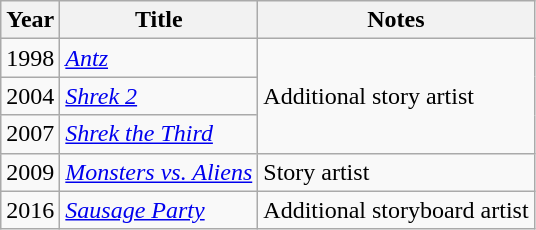<table class="wikitable">
<tr>
<th>Year</th>
<th>Title</th>
<th>Notes</th>
</tr>
<tr>
<td>1998</td>
<td><em><a href='#'>Antz</a></em></td>
<td rowspan=3>Additional story artist</td>
</tr>
<tr>
<td>2004</td>
<td><em><a href='#'>Shrek 2</a></em></td>
</tr>
<tr>
<td>2007</td>
<td><em><a href='#'>Shrek the Third</a></em></td>
</tr>
<tr>
<td>2009</td>
<td><em><a href='#'>Monsters vs. Aliens</a></em></td>
<td>Story artist</td>
</tr>
<tr>
<td>2016</td>
<td><em><a href='#'>Sausage Party</a></em></td>
<td>Additional storyboard artist</td>
</tr>
</table>
